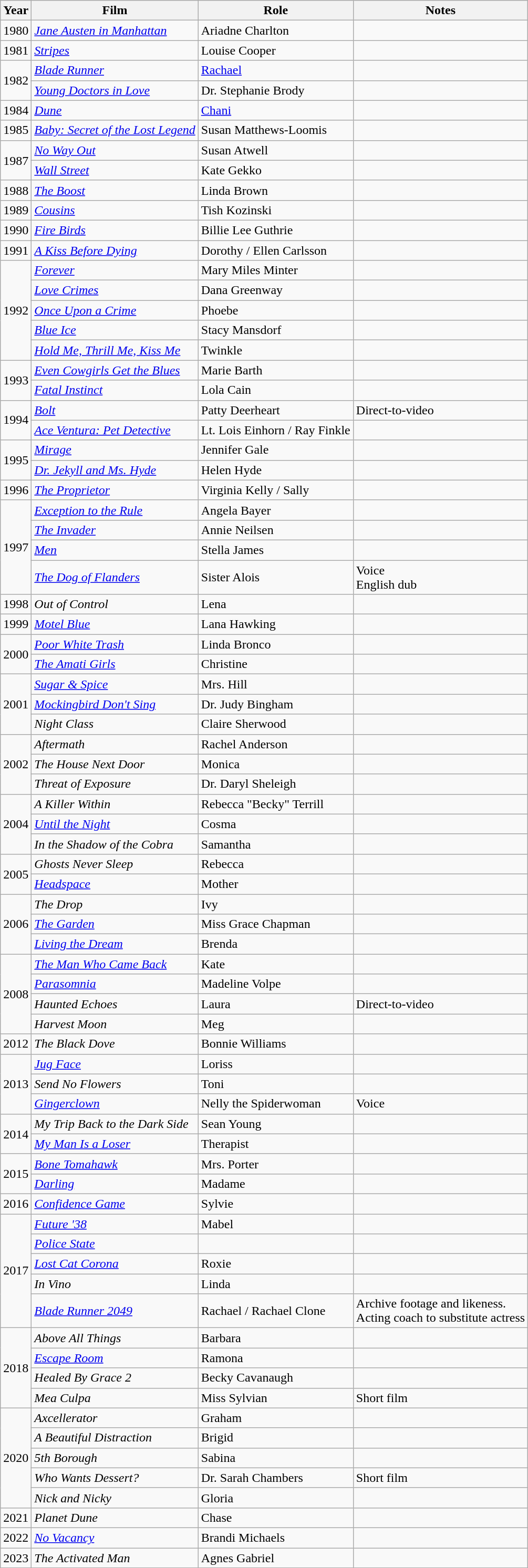<table class="wikitable">
<tr>
<th scope="col">Year</th>
<th scope="col">Film</th>
<th scope="col">Role</th>
<th scope="col">Notes</th>
</tr>
<tr>
<td>1980</td>
<td><em><a href='#'>Jane Austen in Manhattan</a></em></td>
<td>Ariadne Charlton</td>
<td></td>
</tr>
<tr>
<td>1981</td>
<td><em><a href='#'>Stripes</a></em></td>
<td>Louise Cooper</td>
<td></td>
</tr>
<tr>
<td rowspan=2>1982</td>
<td><em><a href='#'>Blade Runner</a></em></td>
<td><a href='#'>Rachael</a></td>
<td></td>
</tr>
<tr>
<td><em><a href='#'>Young Doctors in Love</a></em></td>
<td>Dr. Stephanie Brody</td>
<td></td>
</tr>
<tr>
<td>1984</td>
<td><em><a href='#'>Dune</a></em></td>
<td><a href='#'>Chani</a></td>
<td></td>
</tr>
<tr>
<td>1985</td>
<td><em><a href='#'>Baby: Secret of the Lost Legend</a></em></td>
<td>Susan Matthews-Loomis</td>
<td></td>
</tr>
<tr>
<td rowspan=2>1987</td>
<td><em><a href='#'>No Way Out</a></em></td>
<td>Susan Atwell</td>
<td></td>
</tr>
<tr>
<td><em><a href='#'>Wall Street</a></em></td>
<td>Kate Gekko</td>
<td></td>
</tr>
<tr>
<td>1988</td>
<td><em><a href='#'>The Boost</a></em></td>
<td>Linda Brown</td>
<td></td>
</tr>
<tr>
<td>1989</td>
<td><em><a href='#'>Cousins</a></em></td>
<td>Tish Kozinski</td>
<td></td>
</tr>
<tr>
<td>1990</td>
<td><em><a href='#'>Fire Birds</a></em></td>
<td>Billie Lee Guthrie</td>
<td></td>
</tr>
<tr>
<td>1991</td>
<td><em><a href='#'>A Kiss Before Dying</a></em></td>
<td>Dorothy / Ellen Carlsson</td>
<td></td>
</tr>
<tr>
<td rowspan=5>1992</td>
<td><em><a href='#'>Forever</a></em></td>
<td>Mary Miles Minter</td>
<td></td>
</tr>
<tr>
<td><em><a href='#'>Love Crimes</a></em></td>
<td>Dana Greenway</td>
<td></td>
</tr>
<tr>
<td><em><a href='#'>Once Upon a Crime</a></em></td>
<td>Phoebe</td>
<td></td>
</tr>
<tr>
<td><em><a href='#'>Blue Ice</a></em></td>
<td>Stacy Mansdorf</td>
<td></td>
</tr>
<tr>
<td><em><a href='#'>Hold Me, Thrill Me, Kiss Me</a></em></td>
<td>Twinkle</td>
<td></td>
</tr>
<tr>
<td rowspan=2>1993</td>
<td><em><a href='#'>Even Cowgirls Get the Blues</a></em></td>
<td>Marie Barth</td>
<td></td>
</tr>
<tr>
<td><em><a href='#'>Fatal Instinct</a></em></td>
<td>Lola Cain</td>
<td></td>
</tr>
<tr>
<td rowspan=2>1994</td>
<td><em><a href='#'>Bolt</a></em></td>
<td>Patty Deerheart</td>
<td>Direct-to-video</td>
</tr>
<tr>
<td><em><a href='#'>Ace Ventura: Pet Detective</a></em></td>
<td>Lt. Lois Einhorn / Ray Finkle</td>
<td></td>
</tr>
<tr>
<td rowspan=2>1995</td>
<td><em><a href='#'>Mirage</a></em></td>
<td>Jennifer Gale</td>
<td></td>
</tr>
<tr>
<td><em><a href='#'>Dr. Jekyll and Ms. Hyde</a></em></td>
<td>Helen Hyde</td>
<td></td>
</tr>
<tr>
<td>1996</td>
<td><em><a href='#'>The Proprietor</a></em></td>
<td>Virginia Kelly / Sally</td>
<td></td>
</tr>
<tr>
<td rowspan=4>1997</td>
<td><em><a href='#'>Exception to the Rule</a></em></td>
<td>Angela Bayer</td>
<td></td>
</tr>
<tr>
<td><em><a href='#'>The Invader</a></em></td>
<td>Annie Neilsen</td>
<td></td>
</tr>
<tr>
<td><em><a href='#'>Men</a></em></td>
<td>Stella James</td>
<td></td>
</tr>
<tr>
<td><em><a href='#'>The Dog of Flanders</a></em></td>
<td>Sister Alois</td>
<td>Voice<br>English dub</td>
</tr>
<tr>
<td>1998</td>
<td><em>Out of Control</em></td>
<td>Lena</td>
<td></td>
</tr>
<tr>
<td>1999</td>
<td><em><a href='#'>Motel Blue</a></em></td>
<td>Lana Hawking</td>
<td></td>
</tr>
<tr>
<td rowspan=2>2000</td>
<td><em><a href='#'>Poor White Trash</a></em></td>
<td>Linda Bronco</td>
<td></td>
</tr>
<tr>
<td><em><a href='#'>The Amati Girls</a></em></td>
<td>Christine</td>
<td></td>
</tr>
<tr>
<td rowspan=3>2001</td>
<td><em><a href='#'>Sugar & Spice</a></em></td>
<td>Mrs. Hill</td>
<td></td>
</tr>
<tr>
<td><em><a href='#'>Mockingbird Don't Sing</a></em></td>
<td>Dr. Judy Bingham</td>
<td></td>
</tr>
<tr>
<td><em>Night Class</em></td>
<td>Claire Sherwood</td>
<td></td>
</tr>
<tr>
<td rowspan=3>2002</td>
<td><em>Aftermath</em></td>
<td>Rachel Anderson</td>
<td></td>
</tr>
<tr>
<td><em>The House Next Door</em></td>
<td>Monica</td>
<td></td>
</tr>
<tr>
<td><em>Threat of Exposure</em></td>
<td>Dr. Daryl Sheleigh</td>
<td></td>
</tr>
<tr>
<td rowspan=3>2004</td>
<td><em>A Killer Within</em></td>
<td>Rebecca "Becky" Terrill</td>
<td></td>
</tr>
<tr>
<td><em><a href='#'>Until the Night</a></em></td>
<td>Cosma</td>
<td></td>
</tr>
<tr>
<td><em>In the Shadow of the Cobra</em></td>
<td>Samantha</td>
<td></td>
</tr>
<tr>
<td rowspan=2>2005</td>
<td><em>Ghosts Never Sleep</em></td>
<td>Rebecca</td>
<td></td>
</tr>
<tr>
<td><em><a href='#'>Headspace</a></em></td>
<td>Mother</td>
<td></td>
</tr>
<tr>
<td rowspan=3>2006</td>
<td><em>The Drop</em></td>
<td>Ivy</td>
<td></td>
</tr>
<tr>
<td><em><a href='#'>The Garden</a></em></td>
<td>Miss Grace Chapman</td>
<td></td>
</tr>
<tr>
<td><em><a href='#'>Living the Dream</a></em></td>
<td>Brenda</td>
<td></td>
</tr>
<tr>
<td rowspan=4>2008</td>
<td><em><a href='#'>The Man Who Came Back</a></em></td>
<td>Kate</td>
<td></td>
</tr>
<tr>
<td><em><a href='#'>Parasomnia</a></em></td>
<td>Madeline Volpe</td>
<td></td>
</tr>
<tr>
<td><em>Haunted Echoes</em></td>
<td>Laura</td>
<td>Direct-to-video</td>
</tr>
<tr>
<td><em>Harvest Moon</em></td>
<td>Meg</td>
<td></td>
</tr>
<tr>
<td>2012</td>
<td><em>The Black Dove</em></td>
<td>Bonnie Williams</td>
<td></td>
</tr>
<tr>
<td rowspan=3>2013</td>
<td><em><a href='#'>Jug Face</a></em></td>
<td>Loriss</td>
<td></td>
</tr>
<tr>
<td><em>Send No Flowers</em></td>
<td>Toni</td>
<td></td>
</tr>
<tr>
<td><em><a href='#'>Gingerclown</a></em></td>
<td>Nelly the Spiderwoman</td>
<td>Voice</td>
</tr>
<tr>
<td rowspan=2>2014</td>
<td><em>My Trip Back to the Dark Side</em></td>
<td>Sean Young</td>
<td></td>
</tr>
<tr>
<td><em><a href='#'>My Man Is a Loser</a></em></td>
<td>Therapist</td>
<td></td>
</tr>
<tr>
<td rowspan=2>2015</td>
<td><em><a href='#'>Bone Tomahawk</a></em></td>
<td>Mrs. Porter</td>
<td></td>
</tr>
<tr>
<td><em><a href='#'>Darling</a></em></td>
<td>Madame</td>
<td></td>
</tr>
<tr>
<td>2016</td>
<td><em><a href='#'>Confidence Game</a></em></td>
<td>Sylvie</td>
<td></td>
</tr>
<tr>
<td rowspan=5>2017</td>
<td><em><a href='#'>Future '38</a></em></td>
<td>Mabel</td>
<td></td>
</tr>
<tr>
<td><em><a href='#'>Police State</a></em></td>
<td></td>
<td></td>
</tr>
<tr>
<td><em><a href='#'>Lost Cat Corona</a></em></td>
<td>Roxie</td>
<td></td>
</tr>
<tr>
<td><em>In Vino</em></td>
<td>Linda</td>
<td></td>
</tr>
<tr>
<td><em><a href='#'>Blade Runner 2049</a></em></td>
<td>Rachael / Rachael Clone</td>
<td>Archive footage and likeness.<br>Acting coach to substitute actress</td>
</tr>
<tr>
<td rowspan=4>2018</td>
<td><em>Above All Things</em></td>
<td>Barbara</td>
<td></td>
</tr>
<tr>
<td><em><a href='#'>Escape Room</a></em></td>
<td>Ramona</td>
<td></td>
</tr>
<tr>
<td><em>Healed By Grace 2</em></td>
<td>Becky Cavanaugh</td>
<td></td>
</tr>
<tr>
<td><em>Mea Culpa</em></td>
<td>Miss Sylvian</td>
<td>Short film</td>
</tr>
<tr>
<td rowspan=5>2020</td>
<td><em>Axcellerator</em></td>
<td>Graham</td>
<td></td>
</tr>
<tr>
<td><em>A Beautiful Distraction</em></td>
<td>Brigid</td>
<td></td>
</tr>
<tr>
<td><em>5th Borough</em></td>
<td>Sabina</td>
<td></td>
</tr>
<tr>
<td><em>Who Wants Dessert?</em></td>
<td>Dr. Sarah Chambers</td>
<td>Short film</td>
</tr>
<tr>
<td><em>Nick and Nicky</em></td>
<td>Gloria</td>
<td></td>
</tr>
<tr>
<td>2021</td>
<td><em>Planet Dune</em></td>
<td>Chase</td>
<td></td>
</tr>
<tr>
<td>2022</td>
<td><em><a href='#'>No Vacancy</a></em></td>
<td>Brandi Michaels</td>
<td></td>
</tr>
<tr>
<td>2023</td>
<td><em>The Activated Man</em></td>
<td>Agnes Gabriel</td>
<td></td>
</tr>
</table>
